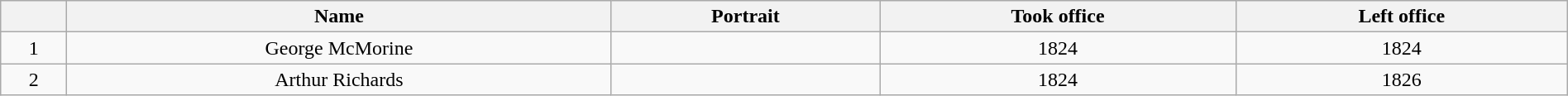<table class="wikitable" width="100%" style="text-align:center;">
<tr>
<th></th>
<th>Name</th>
<th>Portrait</th>
<th>Took office</th>
<th>Left office</th>
</tr>
<tr>
<td>1</td>
<td>George McMorine</td>
<td></td>
<td>1824</td>
<td>1824</td>
</tr>
<tr>
<td>2</td>
<td>Arthur Richards</td>
<td></td>
<td>1824</td>
<td>1826</td>
</tr>
</table>
